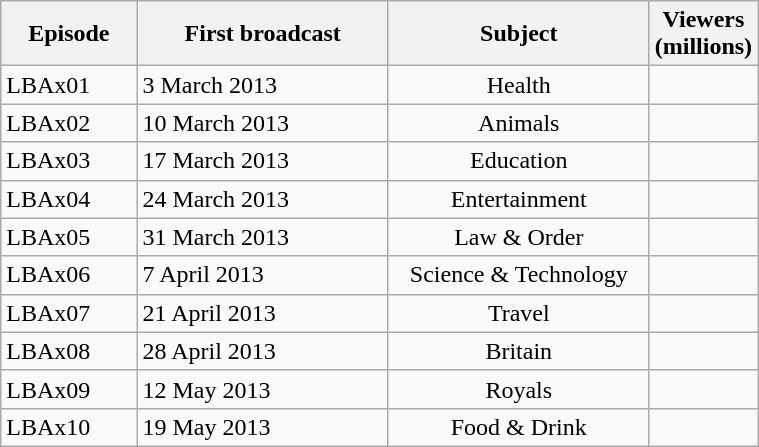<table class="wikitable" style="width:40%;">
<tr>
<th style="width:20%;">Episode</th>
<th style="width:40%;">First broadcast</th>
<th style="width:40%;">Subject</th>
<th style="width:40%;">Viewers<br>(millions)</th>
</tr>
<tr>
<td>LBAx01</td>
<td>3 March 2013</td>
<td style="text-align:center;">Health</td>
<td></td>
</tr>
<tr>
<td>LBAx02</td>
<td>10 March 2013</td>
<td style="text-align:center;">Animals</td>
<td></td>
</tr>
<tr>
<td>LBAx03</td>
<td>17 March 2013</td>
<td style="text-align:center;">Education</td>
<td></td>
</tr>
<tr>
<td>LBAx04</td>
<td>24 March 2013</td>
<td style="text-align:center;">Entertainment</td>
<td></td>
</tr>
<tr>
<td>LBAx05</td>
<td>31 March 2013</td>
<td style="text-align:center;">Law & Order</td>
<td></td>
</tr>
<tr>
<td>LBAx06</td>
<td>7 April 2013</td>
<td style="text-align:center;">Science & Technology</td>
<td></td>
</tr>
<tr>
<td>LBAx07</td>
<td>21 April 2013</td>
<td style="text-align:center;">Travel</td>
<td></td>
</tr>
<tr>
<td>LBAx08</td>
<td>28 April 2013</td>
<td style="text-align:center;">Britain</td>
<td></td>
</tr>
<tr>
<td>LBAx09</td>
<td>12 May 2013</td>
<td style="text-align:center;">Royals</td>
<td></td>
</tr>
<tr>
<td>LBAx10</td>
<td>19 May 2013</td>
<td style="text-align:center;">Food & Drink</td>
<td></td>
</tr>
</table>
